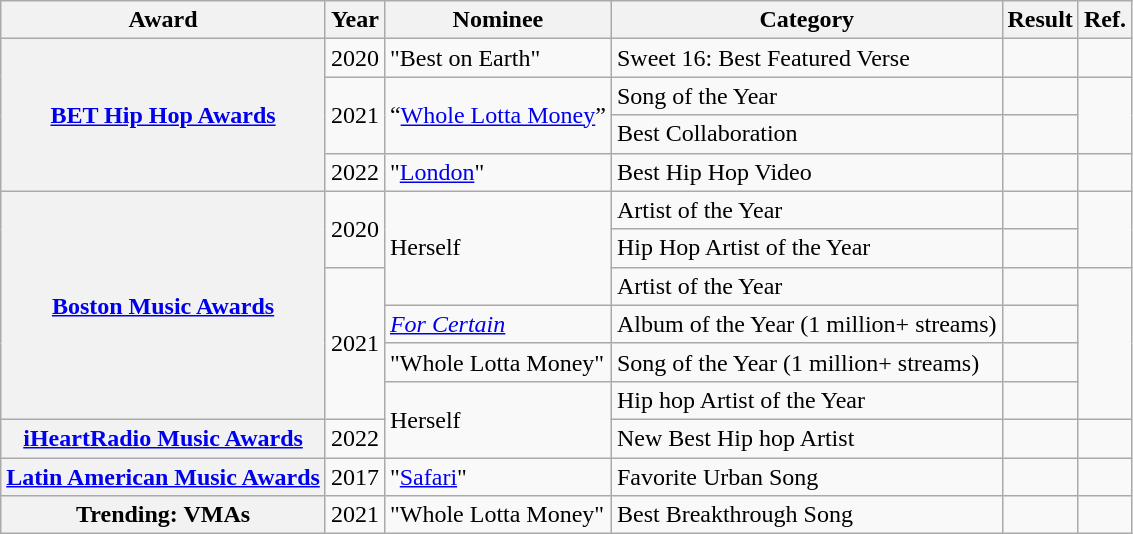<table class="wikitable sortable plainrowheaders">
<tr>
<th>Award</th>
<th>Year</th>
<th>Nominee</th>
<th>Category</th>
<th>Result</th>
<th>Ref.</th>
</tr>
<tr>
<th rowspan="4" scope="row"><a href='#'>BET Hip Hop Awards</a></th>
<td>2020</td>
<td>"Best on Earth"</td>
<td>Sweet 16: Best Featured Verse</td>
<td></td>
<td></td>
</tr>
<tr>
<td rowspan="2">2021</td>
<td rowspan="2">“<a href='#'>Whole Lotta Money</a>”</td>
<td>Song of the Year</td>
<td></td>
<td rowspan="2"></td>
</tr>
<tr>
<td>Best Collaboration</td>
<td></td>
</tr>
<tr>
<td>2022</td>
<td>"<a href='#'>London</a>"</td>
<td>Best Hip Hop Video</td>
<td></td>
<td></td>
</tr>
<tr>
<th rowspan="6" scope="row"><a href='#'>Boston Music Awards</a></th>
<td rowspan="2">2020</td>
<td rowspan="3">Herself</td>
<td>Artist of the Year</td>
<td></td>
<td rowspan="2"></td>
</tr>
<tr>
<td>Hip Hop Artist of the Year</td>
<td></td>
</tr>
<tr>
<td rowspan="4">2021</td>
<td>Artist of the Year</td>
<td></td>
<td rowspan="4"></td>
</tr>
<tr>
<td><em><a href='#'>For Certain</a></em></td>
<td>Album of the Year (1 million+ streams)</td>
<td></td>
</tr>
<tr>
<td>"Whole Lotta Money"</td>
<td>Song of the Year (1 million+ streams)</td>
<td></td>
</tr>
<tr>
<td rowspan="2">Herself</td>
<td>Hip hop Artist of the Year</td>
<td></td>
</tr>
<tr>
<th scope="row"><a href='#'>iHeartRadio Music Awards</a></th>
<td>2022</td>
<td>New Best Hip hop Artist</td>
<td></td>
<td></td>
</tr>
<tr>
<th scope="row"><a href='#'>Latin American Music Awards</a></th>
<td>2017</td>
<td>"<a href='#'>Safari</a>"</td>
<td>Favorite Urban Song</td>
<td></td>
<td></td>
</tr>
<tr>
<th scope="row">Trending: VMAs</th>
<td>2021</td>
<td>"Whole Lotta Money"</td>
<td>Best Breakthrough Song</td>
<td></td>
<td></td>
</tr>
</table>
